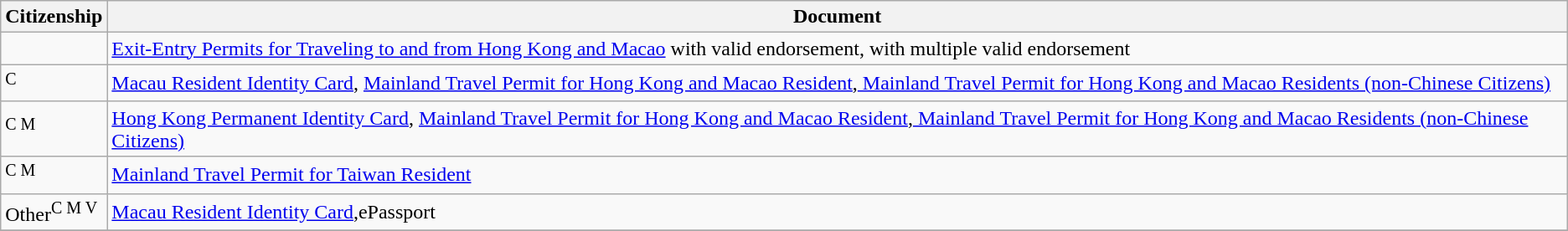<table class="wikitable">
<tr>
<th>Citizenship</th>
<th>Document</th>
</tr>
<tr>
<td></td>
<td><a href='#'>Exit-Entry Permits for Traveling to and from Hong Kong and Macao</a>  with valid endorsement,  with multiple valid endorsement</td>
</tr>
<tr>
<td> <sup>C</sup></td>
<td><a href='#'>Macau Resident Identity Card</a>, <a href='#'>Mainland Travel Permit for Hong Kong and Macao Resident</a>,<a href='#'> Mainland Travel Permit for Hong Kong and Macao Residents (non-Chinese Citizens)</a></td>
</tr>
<tr>
<td> <sup>C M</sup></td>
<td><a href='#'>Hong Kong Permanent Identity Card</a>, <a href='#'>Mainland Travel Permit for Hong Kong and Macao Resident</a>,<a href='#'> Mainland Travel Permit for Hong Kong and Macao Residents (non-Chinese Citizens)</a></td>
</tr>
<tr>
<td><sup>C M</sup></td>
<td><a href='#'>Mainland Travel Permit for Taiwan Resident</a></td>
</tr>
<tr>
<td>Other<sup>C M V</sup> </td>
<td><a href='#'>Macau Resident Identity Card</a>,ePassport</td>
</tr>
<tr>
</tr>
</table>
